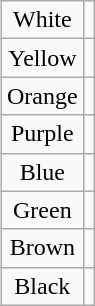<table class="wikitable" style="float:right; text-align:center;">
<tr>
<td>White</td>
<td></td>
</tr>
<tr>
<td>Yellow</td>
<td></td>
</tr>
<tr>
<td>Orange</td>
<td></td>
</tr>
<tr>
<td>Purple</td>
<td></td>
</tr>
<tr>
<td>Blue</td>
<td></td>
</tr>
<tr>
<td>Green</td>
<td></td>
</tr>
<tr>
<td>Brown</td>
<td></td>
</tr>
<tr>
<td>Black</td>
<td></td>
</tr>
</table>
